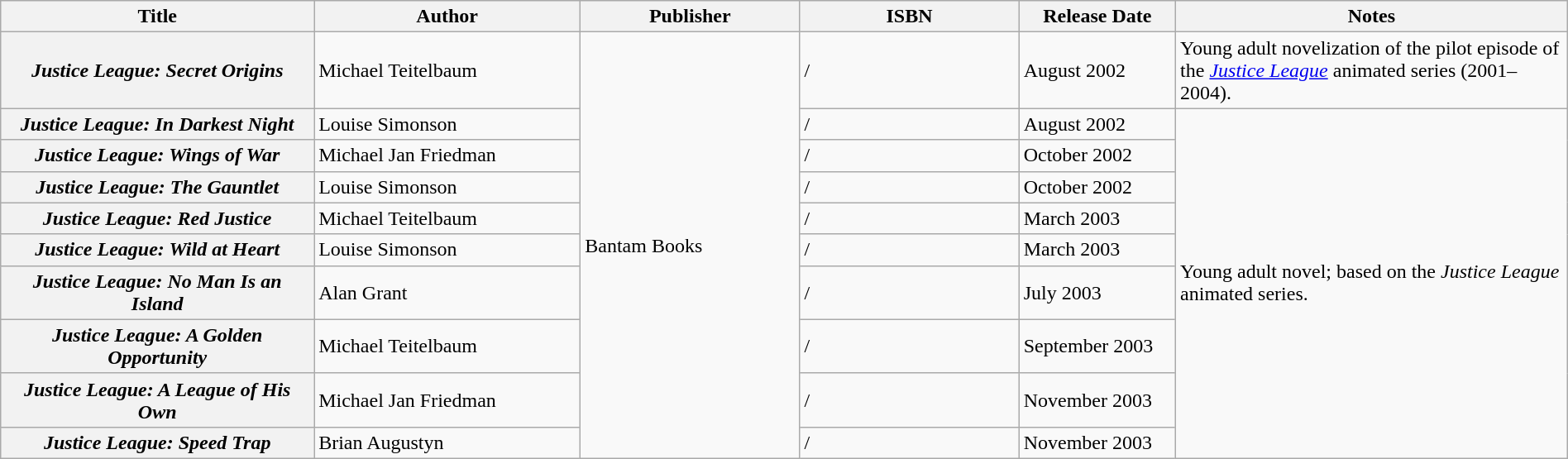<table class="wikitable" width=100%>
<tr>
<th width=20%>Title</th>
<th width=17%>Author</th>
<th width=14%>Publisher</th>
<th width=14%>ISBN</th>
<th width=10%>Release Date</th>
<th width=25%>Notes</th>
</tr>
<tr>
<th><em>Justice League: Secret Origins</em></th>
<td>Michael Teitelbaum</td>
<td rowspan="10">Bantam Books</td>
<td> / </td>
<td>August 2002</td>
<td>Young adult novelization of the pilot episode of the <em><a href='#'>Justice League</a></em> animated series (2001–2004).</td>
</tr>
<tr>
<th><em>Justice League: In Darkest Night</em></th>
<td>Louise Simonson</td>
<td> / </td>
<td>August 2002</td>
<td rowspan="9">Young adult novel; based on the <em>Justice League</em> animated series.</td>
</tr>
<tr>
<th><em>Justice League: Wings of War</em></th>
<td>Michael Jan Friedman</td>
<td> / </td>
<td>October 2002</td>
</tr>
<tr>
<th><em>Justice League: The Gauntlet</em></th>
<td>Louise Simonson</td>
<td> / </td>
<td>October 2002</td>
</tr>
<tr>
<th><em>Justice League: Red Justice</em></th>
<td>Michael Teitelbaum</td>
<td> / </td>
<td>March 2003</td>
</tr>
<tr>
<th><em>Justice League: Wild at Heart</em></th>
<td>Louise Simonson</td>
<td> / </td>
<td>March 2003</td>
</tr>
<tr>
<th><em>Justice League: No Man Is an Island</em></th>
<td>Alan Grant</td>
<td> / </td>
<td>July 2003</td>
</tr>
<tr>
<th><em>Justice League: A Golden Opportunity</em></th>
<td>Michael Teitelbaum</td>
<td> / </td>
<td>September 2003</td>
</tr>
<tr>
<th><em>Justice League: A League of His Own</em></th>
<td>Michael Jan Friedman</td>
<td> / </td>
<td>November 2003</td>
</tr>
<tr>
<th><em>Justice League: Speed Trap</em></th>
<td>Brian Augustyn</td>
<td> / </td>
<td>November 2003</td>
</tr>
</table>
